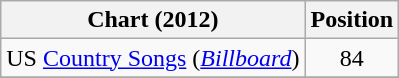<table class="wikitable sortable">
<tr>
<th scope="col">Chart (2012)</th>
<th scope="col">Position</th>
</tr>
<tr>
<td>US <a href='#'>Country Songs</a> (<em><a href='#'>Billboard</a></em>)</td>
<td align="center">84</td>
</tr>
<tr>
</tr>
</table>
